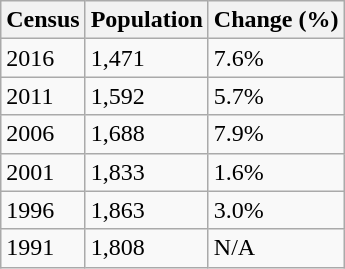<table class="wikitable">
<tr>
<th>Census</th>
<th>Population</th>
<th>Change (%)</th>
</tr>
<tr>
<td>2016</td>
<td>1,471</td>
<td> 7.6%</td>
</tr>
<tr>
<td>2011</td>
<td>1,592</td>
<td> 5.7%</td>
</tr>
<tr>
<td>2006</td>
<td>1,688</td>
<td> 7.9%</td>
</tr>
<tr>
<td>2001</td>
<td>1,833</td>
<td> 1.6%</td>
</tr>
<tr>
<td>1996</td>
<td>1,863</td>
<td> 3.0%</td>
</tr>
<tr>
<td>1991</td>
<td>1,808</td>
<td>N/A</td>
</tr>
</table>
